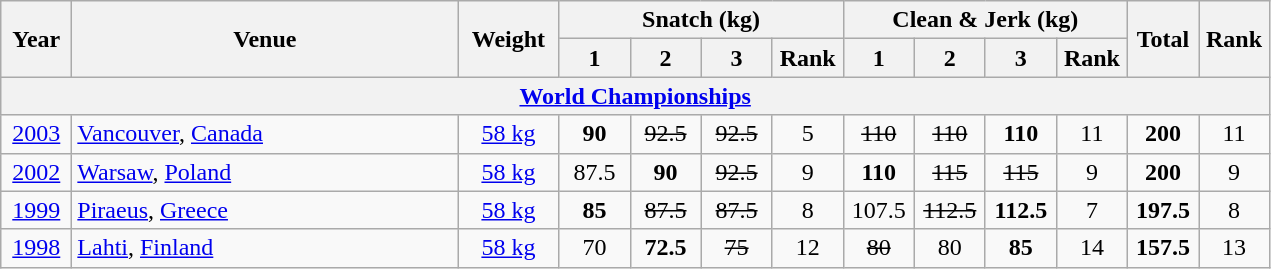<table class = "wikitable" style="text-align:center;">
<tr>
<th rowspan=2 width=40>Year</th>
<th rowspan=2 width=250>Venue</th>
<th rowspan=2 width=60>Weight</th>
<th colspan=4>Snatch (kg)</th>
<th colspan=4>Clean & Jerk (kg)</th>
<th rowspan=2 width=40>Total</th>
<th rowspan=2 width=40>Rank</th>
</tr>
<tr>
<th width=40>1</th>
<th width=40>2</th>
<th width=40>3</th>
<th width=40>Rank</th>
<th width=40>1</th>
<th width=40>2</th>
<th width=40>3</th>
<th width=40>Rank</th>
</tr>
<tr>
<th colspan=13><a href='#'>World Championships</a></th>
</tr>
<tr>
<td><a href='#'>2003</a></td>
<td align=left> <a href='#'>Vancouver</a>, <a href='#'>Canada</a></td>
<td><a href='#'>58 kg</a></td>
<td><strong>90</strong></td>
<td><s>92.5</s></td>
<td><s>92.5</s></td>
<td>5</td>
<td><s>110</s></td>
<td><s>110</s></td>
<td><strong>110</strong></td>
<td>11</td>
<td><strong>200</strong></td>
<td>11</td>
</tr>
<tr>
<td><a href='#'>2002</a></td>
<td align=left> <a href='#'>Warsaw</a>, <a href='#'>Poland</a></td>
<td><a href='#'>58 kg</a></td>
<td>87.5</td>
<td><strong>90</strong></td>
<td><s>92.5</s></td>
<td>9</td>
<td><strong>110</strong></td>
<td><s>115</s></td>
<td><s>115</s></td>
<td>9</td>
<td><strong>200</strong></td>
<td>9</td>
</tr>
<tr>
<td><a href='#'>1999</a></td>
<td align=left> <a href='#'>Piraeus</a>, <a href='#'>Greece</a></td>
<td><a href='#'>58 kg</a></td>
<td><strong>85</strong></td>
<td><s>87.5</s></td>
<td><s>87.5</s></td>
<td>8</td>
<td>107.5</td>
<td><s>112.5</s></td>
<td><strong>112.5</strong></td>
<td>7</td>
<td><strong>197.5</strong></td>
<td>8</td>
</tr>
<tr>
<td><a href='#'>1998</a></td>
<td align=left> <a href='#'>Lahti</a>, <a href='#'>Finland</a></td>
<td><a href='#'>58 kg</a></td>
<td>70</td>
<td><strong>72.5</strong></td>
<td><s>75</s></td>
<td>12</td>
<td><s>80</s></td>
<td>80</td>
<td><strong>85</strong></td>
<td>14</td>
<td><strong>157.5</strong></td>
<td>13</td>
</tr>
</table>
